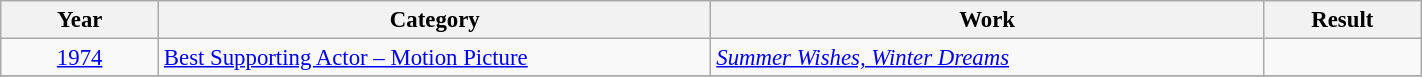<table class="wikitable" width="75%" cellpadding="4" style="font-size: 95%">
<tr>
<th width="10%">Year</th>
<th width="35%">Category</th>
<th width="35%">Work</th>
<th width="10%">Result</th>
</tr>
<tr>
<td style="text-align:center;"><a href='#'>1974</a></td>
<td><a href='#'>Best Supporting Actor – Motion Picture</a></td>
<td><em><a href='#'>Summer Wishes, Winter Dreams</a></em></td>
<td></td>
</tr>
<tr>
</tr>
</table>
